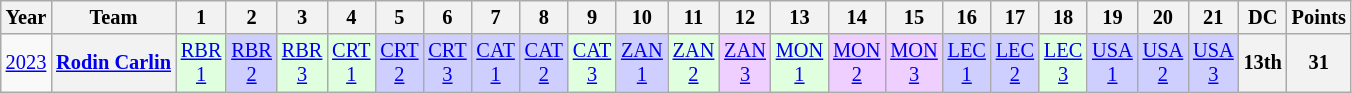<table class="wikitable" style="text-align:center; font-size:85%">
<tr>
<th>Year</th>
<th>Team</th>
<th>1</th>
<th>2</th>
<th>3</th>
<th>4</th>
<th>5</th>
<th>6</th>
<th>7</th>
<th>8</th>
<th>9</th>
<th>10</th>
<th>11</th>
<th>12</th>
<th>13</th>
<th>14</th>
<th>15</th>
<th>16</th>
<th>17</th>
<th>18</th>
<th>19</th>
<th>20</th>
<th>21</th>
<th>DC</th>
<th>Points</th>
</tr>
<tr>
<td><a href='#'>2023</a></td>
<th nowrap><a href='#'>Rodin Carlin</a></th>
<td style="background:#dfffdf"><a href='#'>RBR<br>1</a><br></td>
<td style="background:#cfcfff"><a href='#'>RBR<br>2</a><br></td>
<td style="background:#dfffdf"><a href='#'>RBR<br>3</a><br></td>
<td style="background:#DFFFDF;"><a href='#'>CRT<br>1</a><br></td>
<td style="background:#CFCFFF;"><a href='#'>CRT<br>2</a><br></td>
<td style="background:#CFCFFF;"><a href='#'>CRT<br>3</a><br></td>
<td style="background:#CFCFFF;"><a href='#'>CAT<br>1</a><br></td>
<td style="background:#CFCFFF;"><a href='#'>CAT<br>2</a><br></td>
<td style="background:#DFFFDF;"><a href='#'>CAT<br>3</a><br></td>
<td style="background:#CFCFFF;"><a href='#'>ZAN<br>1</a><br></td>
<td style="background:#DFFFDF;"><a href='#'>ZAN<br>2</a><br></td>
<td style="background:#EFCFFF;"><a href='#'>ZAN<br>3</a><br></td>
<td style="background:#DFFFDF;"><a href='#'>MON<br>1</a><br></td>
<td style="background:#EFCFFF;"><a href='#'>MON<br>2</a><br></td>
<td style="background:#EFCFFF;"><a href='#'>MON<br>3</a><br></td>
<td style="background:#CFCFFF;"><a href='#'>LEC<br>1</a><br></td>
<td style="background:#CFCFFF;"><a href='#'>LEC<br>2</a><br></td>
<td style="background:#DFFFDF;"><a href='#'>LEC<br>3</a><br></td>
<td style="background:#CFCFFF;"><a href='#'>USA<br>1</a><br></td>
<td style="background:#CFCFFF;"><a href='#'>USA<br>2</a><br></td>
<td style="background:#CFCFFF;"><a href='#'>USA<br>3</a><br></td>
<th style="background:#">13th</th>
<th style="background:#;">31</th>
</tr>
</table>
